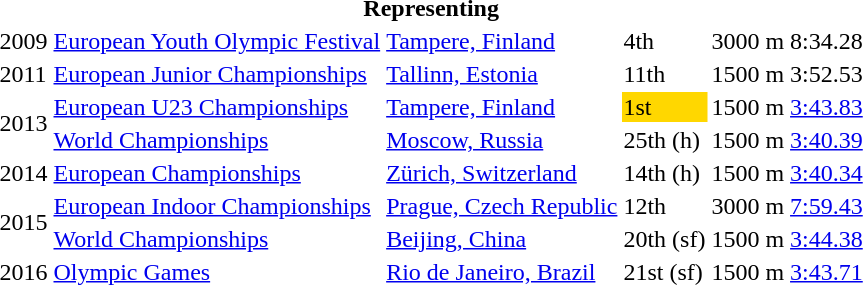<table>
<tr>
<th colspan="6">Representing </th>
</tr>
<tr>
<td>2009</td>
<td><a href='#'>European Youth Olympic Festival</a></td>
<td><a href='#'>Tampere, Finland</a></td>
<td>4th</td>
<td>3000 m</td>
<td>8:34.28</td>
</tr>
<tr>
<td>2011</td>
<td><a href='#'>European Junior Championships</a></td>
<td><a href='#'>Tallinn, Estonia</a></td>
<td>11th</td>
<td>1500 m</td>
<td>3:52.53</td>
</tr>
<tr>
<td rowspan=2>2013</td>
<td><a href='#'>European U23 Championships</a></td>
<td><a href='#'>Tampere, Finland</a></td>
<td bgcolor=gold>1st</td>
<td>1500 m</td>
<td><a href='#'>3:43.83</a></td>
</tr>
<tr>
<td><a href='#'>World Championships</a></td>
<td><a href='#'>Moscow, Russia</a></td>
<td>25th (h)</td>
<td>1500 m</td>
<td><a href='#'>3:40.39</a></td>
</tr>
<tr>
<td>2014</td>
<td><a href='#'>European Championships</a></td>
<td><a href='#'>Zürich, Switzerland</a></td>
<td>14th (h)</td>
<td>1500 m</td>
<td><a href='#'>3:40.34</a></td>
</tr>
<tr>
<td rowspan=2>2015</td>
<td><a href='#'>European Indoor Championships</a></td>
<td><a href='#'>Prague, Czech Republic</a></td>
<td>12th</td>
<td>3000 m</td>
<td><a href='#'>7:59.43</a></td>
</tr>
<tr>
<td><a href='#'>World Championships</a></td>
<td><a href='#'>Beijing, China</a></td>
<td>20th (sf)</td>
<td>1500 m</td>
<td><a href='#'>3:44.38</a></td>
</tr>
<tr>
<td>2016</td>
<td><a href='#'>Olympic Games</a></td>
<td><a href='#'>Rio de Janeiro, Brazil</a></td>
<td>21st (sf)</td>
<td>1500 m</td>
<td><a href='#'>3:43.71</a></td>
</tr>
</table>
